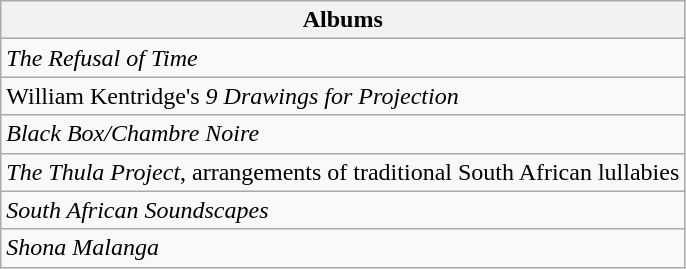<table class="wikitable">
<tr>
<th>Albums</th>
</tr>
<tr>
<td><em>The Refusal of Time</em></td>
</tr>
<tr>
<td>William Kentridge's <em>9 Drawings for Projection</em></td>
</tr>
<tr>
<td><em>Black Box/Chambre Noire</em></td>
</tr>
<tr>
<td><em>The Thula Project</em>, arrangements of traditional South African lullabies</td>
</tr>
<tr>
<td><em>South African Soundscapes</em></td>
</tr>
<tr>
<td><em>Shona Malanga</em></td>
</tr>
</table>
